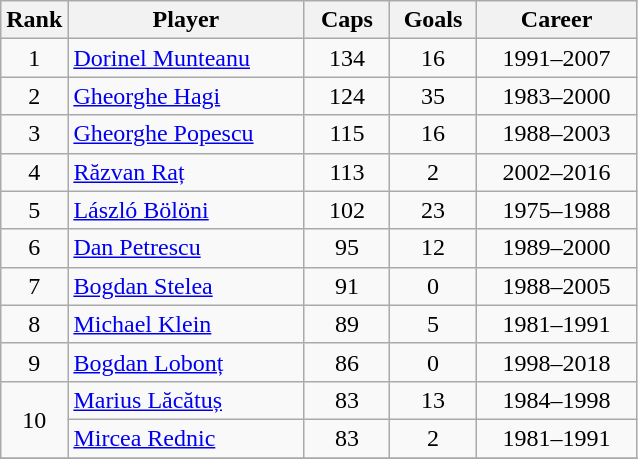<table class="wikitable sortable" style="text-align:center;">
<tr>
<th width="30">Rank</th>
<th style="width:150px;">Player</th>
<th width="50">Caps</th>
<th width="50">Goals</th>
<th style="width:100px;">Career</th>
</tr>
<tr>
<td>1</td>
<td style="text-align:left"><a href='#'>Dorinel Munteanu</a></td>
<td>134</td>
<td>16</td>
<td>1991–2007</td>
</tr>
<tr>
<td>2</td>
<td style="text-align:left"><a href='#'>Gheorghe Hagi</a></td>
<td>124</td>
<td>35</td>
<td>1983–2000</td>
</tr>
<tr>
<td>3</td>
<td style="text-align:left"><a href='#'>Gheorghe Popescu</a></td>
<td>115</td>
<td>16</td>
<td>1988–2003</td>
</tr>
<tr>
<td>4</td>
<td style="text-align:left"><a href='#'>Răzvan Raț</a></td>
<td>113</td>
<td>2</td>
<td>2002–2016</td>
</tr>
<tr>
<td>5</td>
<td style="text-align:left"><a href='#'>László Bölöni</a></td>
<td>102</td>
<td>23</td>
<td>1975–1988</td>
</tr>
<tr>
<td>6</td>
<td style="text-align:left"><a href='#'>Dan Petrescu</a></td>
<td>95</td>
<td>12</td>
<td>1989–2000</td>
</tr>
<tr>
<td>7</td>
<td style="text-align:left"><a href='#'>Bogdan Stelea</a></td>
<td>91</td>
<td>0</td>
<td>1988–2005</td>
</tr>
<tr>
<td>8</td>
<td style="text-align:left"><a href='#'>Michael Klein</a></td>
<td>89</td>
<td>5</td>
<td>1981–1991</td>
</tr>
<tr>
<td>9</td>
<td style="text-align:left"><a href='#'>Bogdan Lobonț</a></td>
<td>86</td>
<td>0</td>
<td>1998–2018</td>
</tr>
<tr>
<td rowspan="2">10</td>
<td style="text-align:left"><a href='#'>Marius Lăcătuș</a></td>
<td>83</td>
<td>13</td>
<td>1984–1998</td>
</tr>
<tr>
<td style="text-align:left"><a href='#'>Mircea Rednic</a></td>
<td>83</td>
<td>2</td>
<td>1981–1991</td>
</tr>
<tr>
</tr>
</table>
